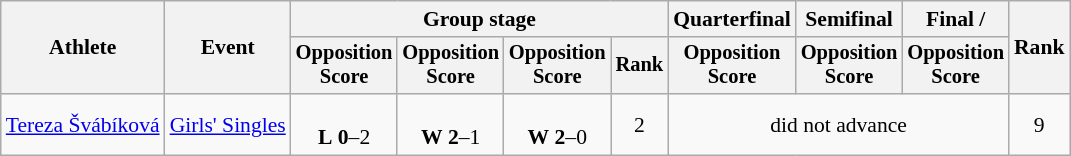<table class="wikitable" style="font-size:90%">
<tr>
<th rowspan=2>Athlete</th>
<th rowspan=2>Event</th>
<th colspan=4>Group stage</th>
<th>Quarterfinal</th>
<th>Semifinal</th>
<th>Final / </th>
<th rowspan=2>Rank</th>
</tr>
<tr style="font-size:95%">
<th>Opposition<br>Score</th>
<th>Opposition<br>Score</th>
<th>Opposition<br>Score</th>
<th>Rank</th>
<th>Opposition<br>Score</th>
<th>Opposition<br>Score</th>
<th>Opposition<br>Score</th>
</tr>
<tr align=center>
<td align=left><a href='#'>Tereza Švábíková</a></td>
<td align=left><a href='#'>Girls' Singles</a></td>
<td><br><strong>L</strong> <strong>0</strong>–2</td>
<td><br><strong>W</strong> <strong>2</strong>–1</td>
<td><br><strong>W</strong> <strong>2</strong>–0</td>
<td>2</td>
<td colspan=3>did not advance</td>
<td>9</td>
</tr>
</table>
